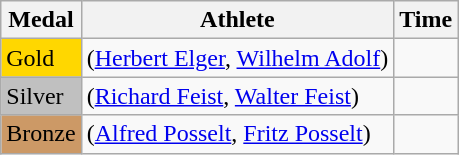<table class="wikitable">
<tr>
<th>Medal</th>
<th>Athlete</th>
<th>Time</th>
</tr>
<tr>
<td bgcolor="gold">Gold</td>
<td> (<a href='#'>Herbert Elger</a>, <a href='#'>Wilhelm Adolf</a>)</td>
<td></td>
</tr>
<tr>
<td bgcolor="silver">Silver</td>
<td> (<a href='#'>Richard Feist</a>, <a href='#'>Walter Feist</a>)</td>
<td></td>
</tr>
<tr>
<td bgcolor="CC9966">Bronze</td>
<td> (<a href='#'>Alfred Posselt</a>, <a href='#'>Fritz Posselt</a>)</td>
<td></td>
</tr>
</table>
